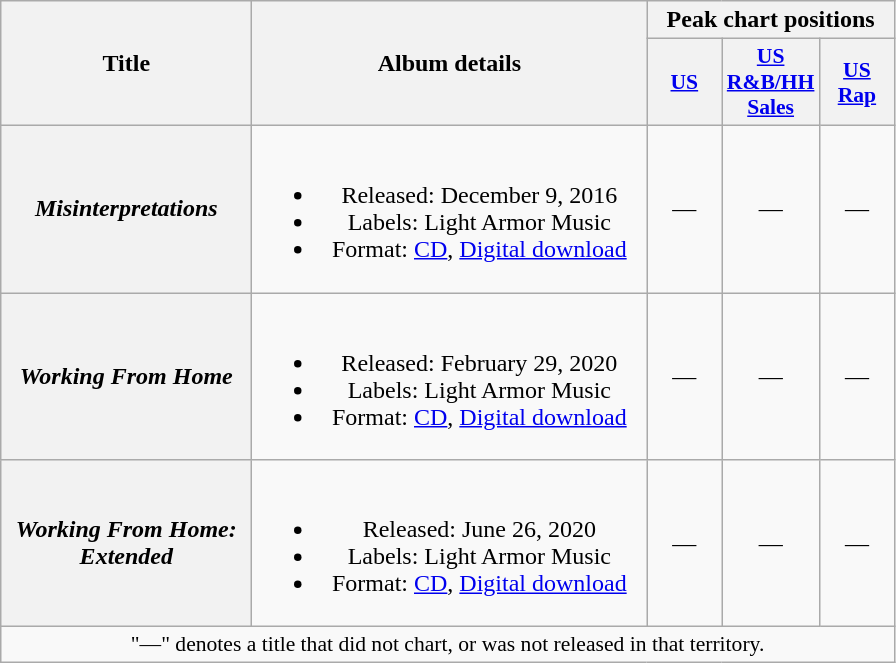<table class="wikitable plainrowheaders" style="text-align: center;">
<tr>
<th scope="col" rowspan="2" style="width:10em;">Title</th>
<th scope="col" rowspan="2" style="width:16em;">Album details</th>
<th scope="col" colspan="3">Peak chart positions</th>
</tr>
<tr>
<th scope="col" style="width:3em;font-size:90%;"><a href='#'>US</a><br></th>
<th scope="col" style="width:3em;font-size:90%;"><a href='#'>US R&B/HH Sales</a><br></th>
<th scope="col" style="width:3em;font-size:90%;"><a href='#'>US Rap</a><br></th>
</tr>
<tr>
<th scope="row"><em>Misinterpretations</em></th>
<td><br><ul><li>Released: December 9, 2016</li><li>Labels: Light Armor Music</li><li>Format: <a href='#'>CD</a>, <a href='#'>Digital download</a></li></ul></td>
<td>—</td>
<td>—</td>
<td>—</td>
</tr>
<tr>
<th scope="row"><em>Working From Home</em></th>
<td><br><ul><li>Released: February 29, 2020</li><li>Labels: Light Armor Music</li><li>Format: <a href='#'>CD</a>, <a href='#'>Digital download</a></li></ul></td>
<td>—</td>
<td>—</td>
<td>—</td>
</tr>
<tr>
<th scope="row"><em>Working From Home: Extended</em></th>
<td><br><ul><li>Released: June 26, 2020</li><li>Labels: Light Armor Music</li><li>Format: <a href='#'>CD</a>, <a href='#'>Digital download</a></li></ul></td>
<td>—</td>
<td>—</td>
<td>—</td>
</tr>
<tr>
<td colspan="14" style="font-size:90%">"—" denotes a title that did not chart, or was not released in that territory.</td>
</tr>
</table>
